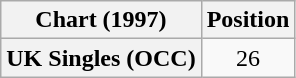<table class="wikitable plainrowheaders" style="text-align:center">
<tr>
<th>Chart (1997)</th>
<th>Position</th>
</tr>
<tr>
<th scope="row">UK Singles (OCC)</th>
<td>26</td>
</tr>
</table>
